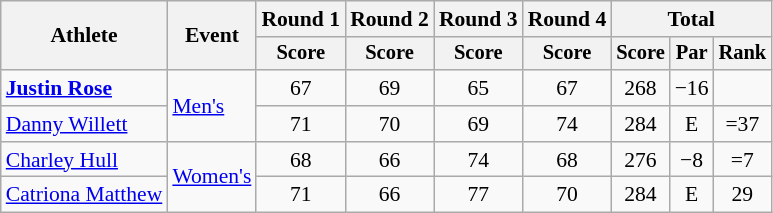<table class=wikitable style="font-size:90%;">
<tr>
<th rowspan=2>Athlete</th>
<th rowspan=2>Event</th>
<th>Round 1</th>
<th>Round 2</th>
<th>Round 3</th>
<th>Round 4</th>
<th colspan=3>Total</th>
</tr>
<tr style="font-size:95%">
<th>Score</th>
<th>Score</th>
<th>Score</th>
<th>Score</th>
<th>Score</th>
<th>Par</th>
<th>Rank</th>
</tr>
<tr align=center>
<td align=left><strong><a href='#'>Justin Rose</a></strong></td>
<td align=left rowspan=2><a href='#'>Men's</a></td>
<td>67</td>
<td>69</td>
<td>65</td>
<td>67</td>
<td>268</td>
<td>−16</td>
<td></td>
</tr>
<tr align=center>
<td align=left><a href='#'>Danny Willett</a></td>
<td>71</td>
<td>70</td>
<td>69</td>
<td>74</td>
<td>284</td>
<td>E</td>
<td>=37</td>
</tr>
<tr align=center>
<td align=left><a href='#'>Charley Hull</a></td>
<td align=left rowspan=2><a href='#'>Women's</a></td>
<td>68</td>
<td>66</td>
<td>74</td>
<td>68</td>
<td>276</td>
<td>−8</td>
<td>=7</td>
</tr>
<tr align=center>
<td align=left><a href='#'>Catriona Matthew</a></td>
<td>71</td>
<td>66</td>
<td>77</td>
<td>70</td>
<td>284</td>
<td>E</td>
<td>29</td>
</tr>
</table>
